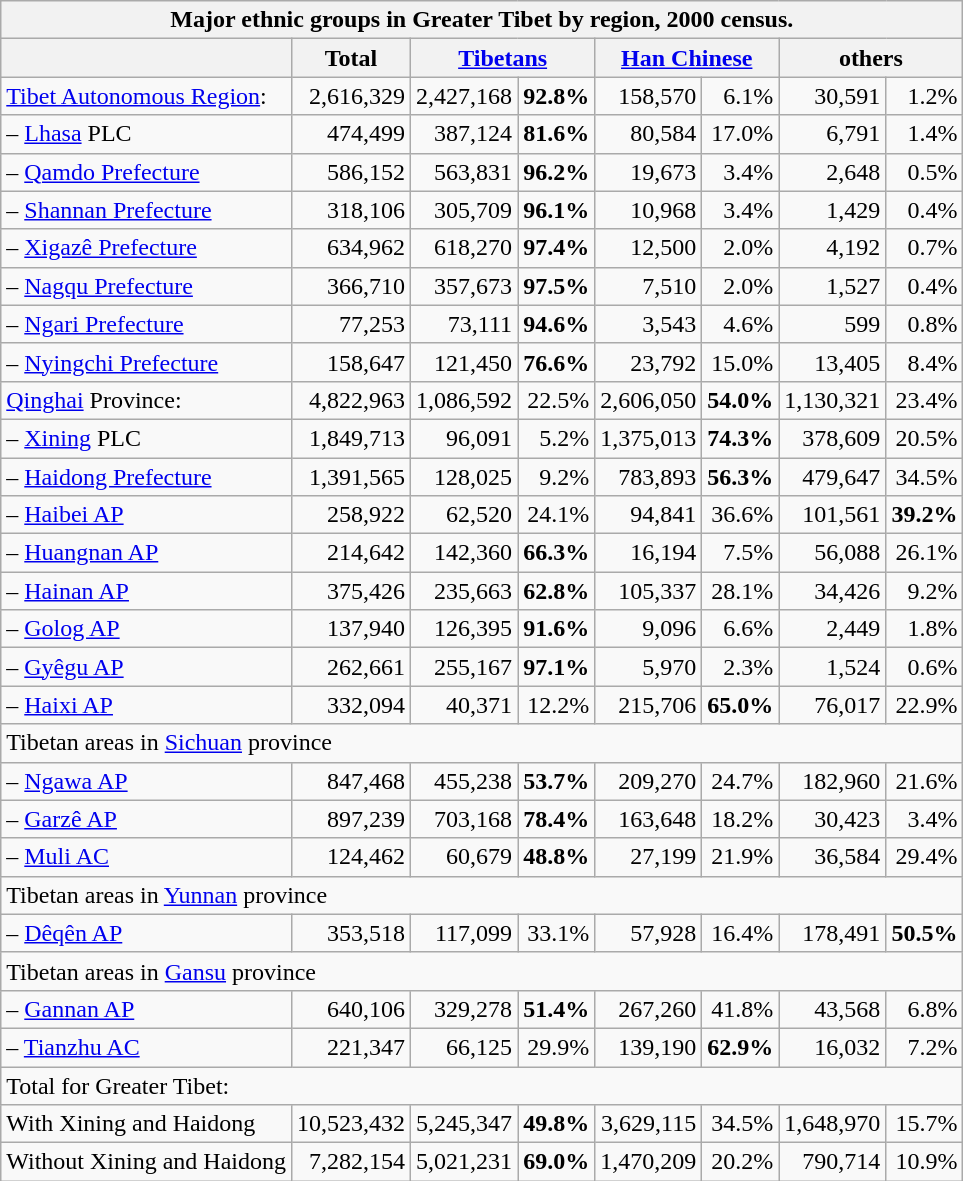<table class="wikitable" style="text-align:right">
<tr>
<th align="center" colspan="8">Major ethnic groups in Greater Tibet by region, 2000 census.</th>
</tr>
<tr>
<th></th>
<th>Total</th>
<th colspan="2"><a href='#'>Tibetans</a></th>
<th colspan="2"><a href='#'>Han Chinese</a></th>
<th colspan="2">others</th>
</tr>
<tr>
<td align="left"><a href='#'>Tibet Autonomous Region</a>:</td>
<td>2,616,329</td>
<td>2,427,168</td>
<td><strong>92.8%</strong></td>
<td>158,570</td>
<td>6.1%</td>
<td>30,591</td>
<td>1.2%</td>
</tr>
<tr>
<td align="left">– <a href='#'>Lhasa</a> PLC</td>
<td>474,499</td>
<td>387,124</td>
<td><strong>81.6%</strong></td>
<td>80,584</td>
<td>17.0%</td>
<td>6,791</td>
<td>1.4%</td>
</tr>
<tr>
<td align="left">– <a href='#'>Qamdo Prefecture</a></td>
<td>586,152</td>
<td>563,831</td>
<td><strong>96.2%</strong></td>
<td>19,673</td>
<td>3.4%</td>
<td>2,648</td>
<td>0.5%</td>
</tr>
<tr>
<td align="left">– <a href='#'>Shannan Prefecture</a></td>
<td>318,106</td>
<td>305,709</td>
<td><strong>96.1%</strong></td>
<td>10,968</td>
<td>3.4%</td>
<td>1,429</td>
<td>0.4%</td>
</tr>
<tr>
<td align="left">– <a href='#'>Xigazê Prefecture</a></td>
<td>634,962</td>
<td>618,270</td>
<td><strong>97.4%</strong></td>
<td>12,500</td>
<td>2.0%</td>
<td>4,192</td>
<td>0.7%</td>
</tr>
<tr>
<td align="left">– <a href='#'>Nagqu Prefecture</a></td>
<td>366,710</td>
<td>357,673</td>
<td><strong>97.5%</strong></td>
<td>7,510</td>
<td>2.0%</td>
<td>1,527</td>
<td>0.4%</td>
</tr>
<tr>
<td align="left">– <a href='#'>Ngari Prefecture</a></td>
<td>77,253</td>
<td>73,111</td>
<td><strong>94.6%</strong></td>
<td>3,543</td>
<td>4.6%</td>
<td>599</td>
<td>0.8%</td>
</tr>
<tr>
<td align="left">– <a href='#'>Nyingchi Prefecture</a></td>
<td>158,647</td>
<td>121,450</td>
<td><strong>76.6%</strong></td>
<td>23,792</td>
<td>15.0%</td>
<td>13,405</td>
<td>8.4%</td>
</tr>
<tr>
<td align="left"><a href='#'>Qinghai</a> Province:</td>
<td>4,822,963</td>
<td>1,086,592</td>
<td>22.5%</td>
<td>2,606,050</td>
<td><strong>54.0%</strong></td>
<td>1,130,321</td>
<td>23.4%</td>
</tr>
<tr>
<td align="left">– <a href='#'>Xining</a> PLC</td>
<td>1,849,713</td>
<td>96,091</td>
<td>5.2%</td>
<td>1,375,013</td>
<td><strong>74.3%</strong></td>
<td>378,609</td>
<td>20.5%</td>
</tr>
<tr>
<td align="left">– <a href='#'>Haidong Prefecture</a></td>
<td>1,391,565</td>
<td>128,025</td>
<td>9.2%</td>
<td>783,893</td>
<td><strong>56.3%</strong></td>
<td>479,647</td>
<td>34.5%</td>
</tr>
<tr>
<td align="left">– <a href='#'>Haibei AP</a></td>
<td>258,922</td>
<td>62,520</td>
<td>24.1%</td>
<td>94,841</td>
<td>36.6%</td>
<td>101,561</td>
<td><strong>39.2%</strong></td>
</tr>
<tr>
<td align="left">– <a href='#'>Huangnan AP</a></td>
<td>214,642</td>
<td>142,360</td>
<td><strong>66.3%</strong></td>
<td>16,194</td>
<td>7.5%</td>
<td>56,088</td>
<td>26.1%</td>
</tr>
<tr>
<td align="left">– <a href='#'>Hainan AP</a></td>
<td>375,426</td>
<td>235,663</td>
<td><strong>62.8%</strong></td>
<td>105,337</td>
<td>28.1%</td>
<td>34,426</td>
<td>9.2%</td>
</tr>
<tr>
<td align="left">– <a href='#'>Golog AP</a></td>
<td>137,940</td>
<td>126,395</td>
<td><strong>91.6%</strong></td>
<td>9,096</td>
<td>6.6%</td>
<td>2,449</td>
<td>1.8%</td>
</tr>
<tr>
<td align="left">– <a href='#'>Gyêgu AP</a></td>
<td>262,661</td>
<td>255,167</td>
<td><strong>97.1%</strong></td>
<td>5,970</td>
<td>2.3%</td>
<td>1,524</td>
<td>0.6%</td>
</tr>
<tr>
<td align="left">– <a href='#'>Haixi AP</a></td>
<td>332,094</td>
<td>40,371</td>
<td>12.2%</td>
<td>215,706</td>
<td><strong>65.0%</strong></td>
<td>76,017</td>
<td>22.9%</td>
</tr>
<tr>
<td align="left" colspan="8">Tibetan areas in <a href='#'>Sichuan</a> province</td>
</tr>
<tr>
<td align="left">– <a href='#'>Ngawa AP</a></td>
<td>847,468</td>
<td>455,238</td>
<td><strong>53.7%</strong></td>
<td>209,270</td>
<td>24.7%</td>
<td>182,960</td>
<td>21.6%</td>
</tr>
<tr>
<td align="left">– <a href='#'>Garzê AP</a></td>
<td>897,239</td>
<td>703,168</td>
<td><strong>78.4%</strong></td>
<td>163,648</td>
<td>18.2%</td>
<td>30,423</td>
<td>3.4%</td>
</tr>
<tr>
<td align="left">– <a href='#'>Muli AC</a></td>
<td>124,462</td>
<td>60,679</td>
<td><strong>48.8%</strong></td>
<td>27,199</td>
<td>21.9%</td>
<td>36,584</td>
<td>29.4%</td>
</tr>
<tr>
<td align="left" colspan="8">Tibetan areas in <a href='#'>Yunnan</a> province</td>
</tr>
<tr>
<td align="left">– <a href='#'>Dêqên AP</a></td>
<td>353,518</td>
<td>117,099</td>
<td>33.1%</td>
<td>57,928</td>
<td>16.4%</td>
<td>178,491</td>
<td><strong>50.5%</strong></td>
</tr>
<tr>
<td align="left" colspan="8">Tibetan areas in <a href='#'>Gansu</a> province</td>
</tr>
<tr>
<td align="left">– <a href='#'>Gannan AP</a></td>
<td>640,106</td>
<td>329,278</td>
<td><strong>51.4%</strong></td>
<td>267,260</td>
<td>41.8%</td>
<td>43,568</td>
<td>6.8%</td>
</tr>
<tr>
<td align="left">– <a href='#'>Tianzhu AC</a></td>
<td>221,347</td>
<td>66,125</td>
<td>29.9%</td>
<td>139,190</td>
<td><strong>62.9%</strong></td>
<td>16,032</td>
<td>7.2%</td>
</tr>
<tr>
<td align="left" colspan="8">Total for Greater Tibet:</td>
</tr>
<tr>
<td align="left">With Xining and Haidong</td>
<td>10,523,432</td>
<td>5,245,347</td>
<td><strong>49.8%</strong></td>
<td>3,629,115</td>
<td>34.5%</td>
<td>1,648,970</td>
<td>15.7%</td>
</tr>
<tr>
<td align="left">Without Xining and Haidong</td>
<td>7,282,154</td>
<td>5,021,231</td>
<td><strong>69.0%</strong></td>
<td>1,470,209</td>
<td>20.2%</td>
<td>790,714</td>
<td>10.9%</td>
</tr>
</table>
